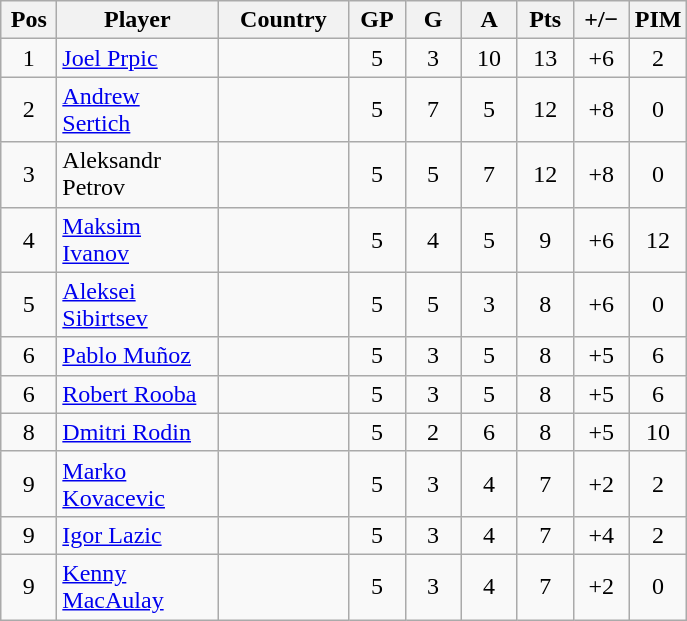<table class="wikitable sortable" style="text-align: center;">
<tr>
<th width=30>Pos</th>
<th width=100>Player</th>
<th width=80>Country</th>
<th width=30>GP</th>
<th width=30>G</th>
<th width=30>A</th>
<th width=30>Pts</th>
<th width=30>+/−</th>
<th width=30>PIM</th>
</tr>
<tr>
<td>1</td>
<td align=left><a href='#'>Joel Prpic</a></td>
<td align=left></td>
<td>5</td>
<td>3</td>
<td>10</td>
<td>13</td>
<td>+6</td>
<td>2</td>
</tr>
<tr>
<td>2</td>
<td align=left><a href='#'>Andrew Sertich</a></td>
<td align=left></td>
<td>5</td>
<td>7</td>
<td>5</td>
<td>12</td>
<td>+8</td>
<td>0</td>
</tr>
<tr>
<td>3</td>
<td align=left>Aleksandr Petrov</td>
<td align=left></td>
<td>5</td>
<td>5</td>
<td>7</td>
<td>12</td>
<td>+8</td>
<td>0</td>
</tr>
<tr>
<td>4</td>
<td align=left><a href='#'>Maksim Ivanov</a></td>
<td align=left></td>
<td>5</td>
<td>4</td>
<td>5</td>
<td>9</td>
<td>+6</td>
<td>12</td>
</tr>
<tr>
<td>5</td>
<td align=left><a href='#'>Aleksei Sibirtsev</a></td>
<td align=left></td>
<td>5</td>
<td>5</td>
<td>3</td>
<td>8</td>
<td>+6</td>
<td>0</td>
</tr>
<tr>
<td>6</td>
<td align=left><a href='#'>Pablo Muñoz</a></td>
<td align=left></td>
<td>5</td>
<td>3</td>
<td>5</td>
<td>8</td>
<td>+5</td>
<td>6</td>
</tr>
<tr>
<td>6</td>
<td align=left><a href='#'>Robert Rooba</a></td>
<td align=left></td>
<td>5</td>
<td>3</td>
<td>5</td>
<td>8</td>
<td>+5</td>
<td>6</td>
</tr>
<tr>
<td>8</td>
<td align=left><a href='#'>Dmitri Rodin</a></td>
<td align=left></td>
<td>5</td>
<td>2</td>
<td>6</td>
<td>8</td>
<td>+5</td>
<td>10</td>
</tr>
<tr>
<td>9</td>
<td align=left><a href='#'>Marko Kovacevic</a></td>
<td align=left></td>
<td>5</td>
<td>3</td>
<td>4</td>
<td>7</td>
<td>+2</td>
<td>2</td>
</tr>
<tr>
<td>9</td>
<td align=left><a href='#'>Igor Lazic</a></td>
<td align=left></td>
<td>5</td>
<td>3</td>
<td>4</td>
<td>7</td>
<td>+4</td>
<td>2</td>
</tr>
<tr>
<td>9</td>
<td align=left><a href='#'>Kenny MacAulay</a></td>
<td align=left></td>
<td>5</td>
<td>3</td>
<td>4</td>
<td>7</td>
<td>+2</td>
<td>0</td>
</tr>
</table>
